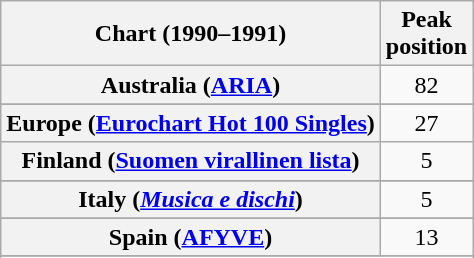<table class="wikitable sortable plainrowheaders" style="text-align:center">
<tr>
<th scope="col">Chart (1990–1991)</th>
<th scope="col">Peak<br>position</th>
</tr>
<tr>
<th scope="row">Australia (<a href='#'>ARIA</a>)</th>
<td>82</td>
</tr>
<tr>
</tr>
<tr>
</tr>
<tr>
</tr>
<tr>
<th scope="row">Europe (<a href='#'>Eurochart Hot 100 Singles</a>)</th>
<td>27</td>
</tr>
<tr>
<th scope="row">Finland (<a href='#'>Suomen virallinen lista</a>)</th>
<td>5</td>
</tr>
<tr>
</tr>
<tr>
</tr>
<tr>
<th scope="row">Italy (<em><a href='#'>Musica e dischi</a></em>)</th>
<td>5</td>
</tr>
<tr>
</tr>
<tr>
<th scope="row">Spain (<a href='#'>AFYVE</a>)</th>
<td>13</td>
</tr>
<tr>
</tr>
<tr>
</tr>
<tr>
</tr>
<tr>
</tr>
</table>
